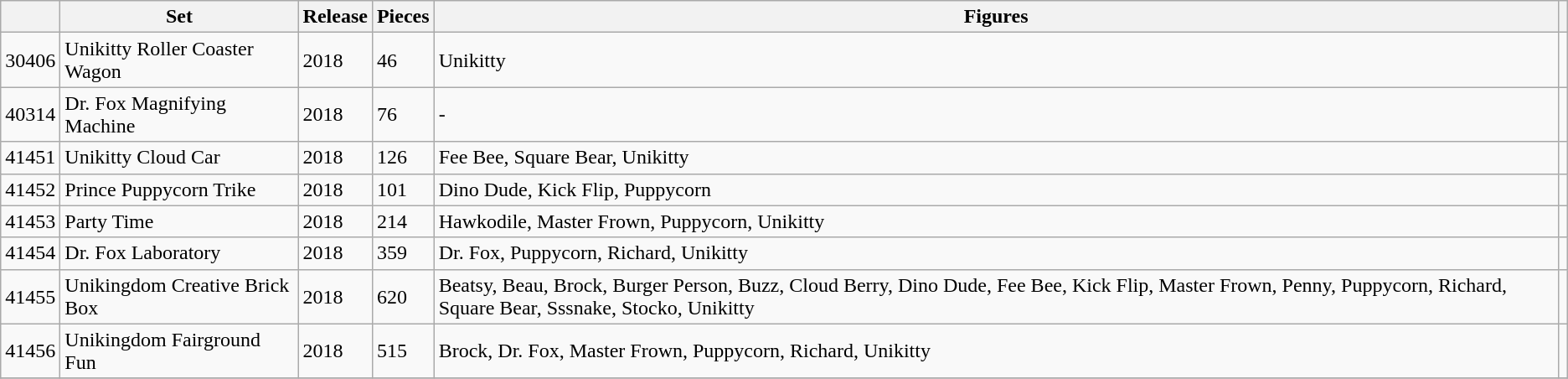<table class="sortable wikitable">
<tr>
<th></th>
<th>Set</th>
<th>Release</th>
<th>Pieces</th>
<th>Figures</th>
<th class="unsortable"></th>
</tr>
<tr>
<td>30406</td>
<td>Unikitty Roller Coaster Wagon</td>
<td>2018</td>
<td>46</td>
<td>Unikitty</td>
<td></td>
</tr>
<tr>
<td>40314</td>
<td>Dr. Fox Magnifying Machine</td>
<td>2018</td>
<td>76</td>
<td>-</td>
<td></td>
</tr>
<tr>
<td>41451</td>
<td>Unikitty Cloud Car</td>
<td>2018</td>
<td>126</td>
<td>Fee Bee, Square Bear, Unikitty</td>
<td></td>
</tr>
<tr>
<td>41452</td>
<td>Prince Puppycorn Trike</td>
<td>2018</td>
<td>101</td>
<td>Dino Dude, Kick Flip, Puppycorn</td>
<td></td>
</tr>
<tr>
<td>41453</td>
<td>Party Time</td>
<td>2018</td>
<td>214</td>
<td>Hawkodile, Master Frown, Puppycorn, Unikitty</td>
<td></td>
</tr>
<tr>
<td>41454</td>
<td>Dr. Fox Laboratory</td>
<td>2018</td>
<td>359</td>
<td>Dr. Fox, Puppycorn, Richard, Unikitty</td>
<td></td>
</tr>
<tr>
<td>41455</td>
<td>Unikingdom Creative Brick Box</td>
<td>2018</td>
<td>620</td>
<td>Beatsy, Beau, Brock, Burger Person, Buzz, Cloud Berry, Dino Dude, Fee Bee, Kick Flip, Master Frown, Penny, Puppycorn, Richard, Square Bear, Sssnake, Stocko, Unikitty</td>
<td></td>
</tr>
<tr>
<td>41456</td>
<td>Unikingdom Fairground Fun</td>
<td>2018</td>
<td>515</td>
<td>Brock, Dr. Fox, Master Frown, Puppycorn, Richard, Unikitty</td>
<td></td>
</tr>
<tr>
</tr>
</table>
